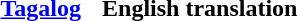<table cellpadding=6 style="margin:1em auto;">
<tr>
<th><a href='#'>Tagalog</a></th>
<th>English translation</th>
</tr>
<tr style="vertical-align:top; white-space:nowrap;">
<td nowrap="nowrap"></td>
<td><br></td>
</tr>
</table>
